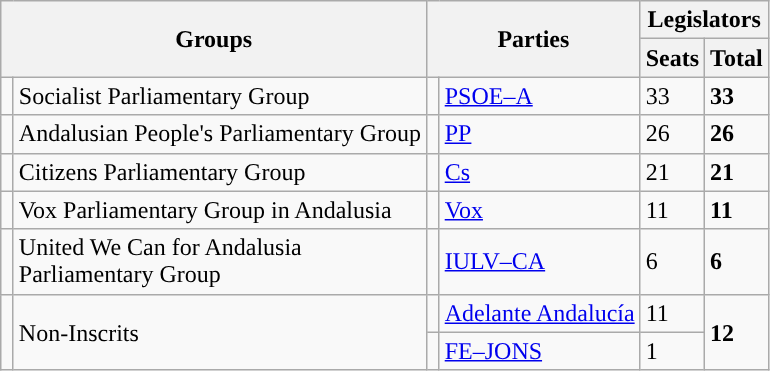<table class="wikitable" style="text-align:left;">
<tr>
<th rowspan="2" colspan="2">Groups</th>
<th rowspan="2" colspan="2">Parties</th>
<th colspan="2">Legislators</th>
</tr>
<tr>
<th>Seats</th>
<th>Total</th>
</tr>
<tr>
<td width="1" style="color:inherit;background:"></td>
<td>Socialist Parliamentary Group</td>
<td width="1" style="color:inherit;background:"></td>
<td><a href='#'>PSOE–A</a></td>
<td>33</td>
<td><strong>33</strong></td>
</tr>
<tr>
<td style="color:inherit;background:"></td>
<td>Andalusian People's Parliamentary Group</td>
<td style="color:inherit;background:"></td>
<td><a href='#'>PP</a></td>
<td>26</td>
<td><strong>26</strong></td>
</tr>
<tr>
<td style="color:inherit;background:"></td>
<td>Citizens Parliamentary Group</td>
<td style="color:inherit;background:"></td>
<td><a href='#'>Cs</a></td>
<td>21</td>
<td><strong>21</strong></td>
</tr>
<tr>
<td style="color:inherit;background:"></td>
<td>Vox Parliamentary Group in Andalusia</td>
<td style="color:inherit;background:"></td>
<td><a href='#'>Vox</a></td>
<td>11</td>
<td><strong>11</strong></td>
</tr>
<tr>
<td style="color:inherit;background:"></td>
<td>United We Can for Andalusia<br>Parliamentary Group</td>
<td style="color:inherit;background:"></td>
<td><a href='#'>IULV–CA</a></td>
<td>6</td>
<td><strong>6</strong></td>
</tr>
<tr>
<td rowspan="2" style="color:inherit;background:"></td>
<td rowspan="2">Non-Inscrits</td>
<td style="color:inherit;background:"></td>
<td><a href='#'>Adelante Andalucía</a></td>
<td>11</td>
<td rowspan="2"><strong>12</strong></td>
</tr>
<tr>
<td style="color:inherit;background:"></td>
<td><a href='#'>FE–JONS</a></td>
<td>1</td>
</tr>
</table>
